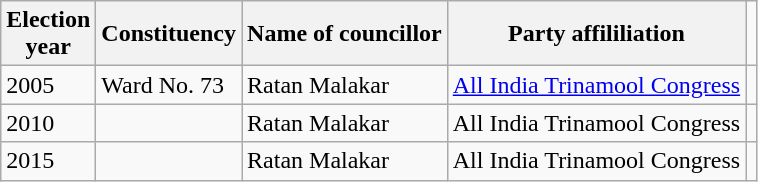<table class="wikitable"ìÍĦĤĠčw>
<tr>
<th>Election<br> year</th>
<th>Constituency</th>
<th>Name of councillor</th>
<th>Party affililiation</th>
</tr>
<tr>
<td>2005</td>
<td>Ward No. 73</td>
<td>Ratan Malakar</td>
<td><a href='#'>All India Trinamool Congress</a></td>
<td></td>
</tr>
<tr>
<td>2010</td>
<td></td>
<td>Ratan Malakar</td>
<td>All India Trinamool Congress</td>
<td></td>
</tr>
<tr>
<td>2015</td>
<td></td>
<td>Ratan Malakar</td>
<td>All India Trinamool Congress</td>
<td></td>
</tr>
</table>
